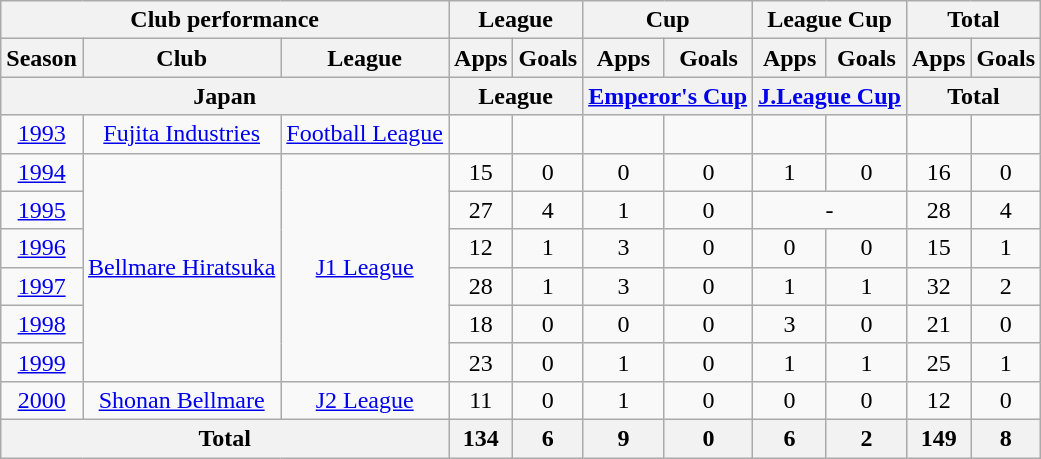<table class="wikitable" style="text-align:center;">
<tr>
<th colspan=3>Club performance</th>
<th colspan=2>League</th>
<th colspan=2>Cup</th>
<th colspan=2>League Cup</th>
<th colspan=2>Total</th>
</tr>
<tr>
<th>Season</th>
<th>Club</th>
<th>League</th>
<th>Apps</th>
<th>Goals</th>
<th>Apps</th>
<th>Goals</th>
<th>Apps</th>
<th>Goals</th>
<th>Apps</th>
<th>Goals</th>
</tr>
<tr>
<th colspan=3>Japan</th>
<th colspan=2>League</th>
<th colspan=2><a href='#'>Emperor's Cup</a></th>
<th colspan=2><a href='#'>J.League Cup</a></th>
<th colspan=2>Total</th>
</tr>
<tr>
<td><a href='#'>1993</a></td>
<td><a href='#'>Fujita Industries</a></td>
<td><a href='#'>Football League</a></td>
<td></td>
<td></td>
<td></td>
<td></td>
<td></td>
<td></td>
<td></td>
<td></td>
</tr>
<tr>
<td><a href='#'>1994</a></td>
<td rowspan="6"><a href='#'>Bellmare Hiratsuka</a></td>
<td rowspan="6"><a href='#'>J1 League</a></td>
<td>15</td>
<td>0</td>
<td>0</td>
<td>0</td>
<td>1</td>
<td>0</td>
<td>16</td>
<td>0</td>
</tr>
<tr>
<td><a href='#'>1995</a></td>
<td>27</td>
<td>4</td>
<td>1</td>
<td>0</td>
<td colspan="2">-</td>
<td>28</td>
<td>4</td>
</tr>
<tr>
<td><a href='#'>1996</a></td>
<td>12</td>
<td>1</td>
<td>3</td>
<td>0</td>
<td>0</td>
<td>0</td>
<td>15</td>
<td>1</td>
</tr>
<tr>
<td><a href='#'>1997</a></td>
<td>28</td>
<td>1</td>
<td>3</td>
<td>0</td>
<td>1</td>
<td>1</td>
<td>32</td>
<td>2</td>
</tr>
<tr>
<td><a href='#'>1998</a></td>
<td>18</td>
<td>0</td>
<td>0</td>
<td>0</td>
<td>3</td>
<td>0</td>
<td>21</td>
<td>0</td>
</tr>
<tr>
<td><a href='#'>1999</a></td>
<td>23</td>
<td>0</td>
<td>1</td>
<td>0</td>
<td>1</td>
<td>1</td>
<td>25</td>
<td>1</td>
</tr>
<tr>
<td><a href='#'>2000</a></td>
<td><a href='#'>Shonan Bellmare</a></td>
<td><a href='#'>J2 League</a></td>
<td>11</td>
<td>0</td>
<td>1</td>
<td>0</td>
<td>0</td>
<td>0</td>
<td>12</td>
<td>0</td>
</tr>
<tr>
<th colspan=3>Total</th>
<th>134</th>
<th>6</th>
<th>9</th>
<th>0</th>
<th>6</th>
<th>2</th>
<th>149</th>
<th>8</th>
</tr>
</table>
